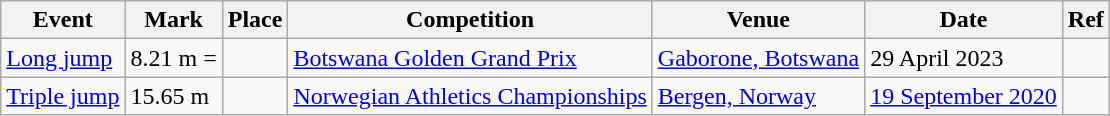<table class="wikitable">
<tr>
<th>Event</th>
<th>Mark</th>
<th>Place</th>
<th>Competition</th>
<th>Venue</th>
<th>Date</th>
<th>Ref</th>
</tr>
<tr>
<td><a href='#'>Long jump</a></td>
<td>8.21 m = </td>
<td style="text-align:center;"></td>
<td><a href='#'>Botswana Golden Grand Prix</a></td>
<td><a href='#'>Gaborone, Botswana</a></td>
<td>29 April 2023</td>
<td></td>
</tr>
<tr>
<td><a href='#'>Triple jump</a></td>
<td>15.65 m </td>
<td style="text-align:center;"></td>
<td><a href='#'>Norwegian Athletics Championships</a></td>
<td><a href='#'>Bergen, Norway</a></td>
<td><a href='#'>19 September 2020</a></td>
<td></td>
</tr>
</table>
